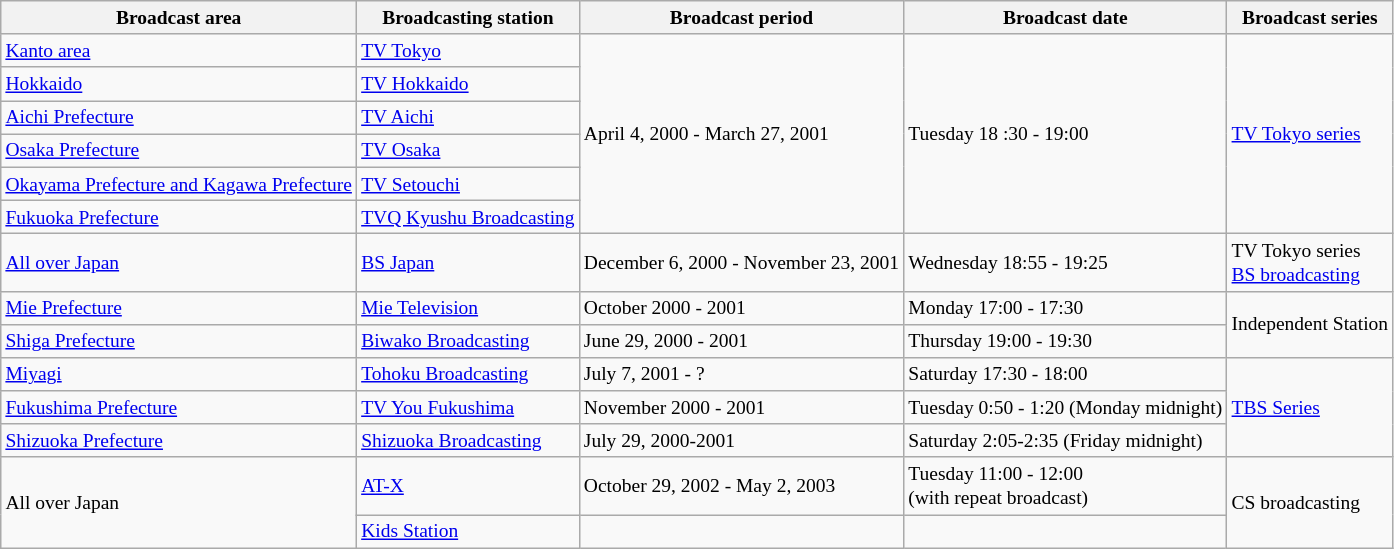<table class="wikitable" style="font-size:small">
<tr>
<th>Broadcast area</th>
<th>Broadcasting station</th>
<th>Broadcast period</th>
<th>Broadcast date</th>
<th>Broadcast series</th>
</tr>
<tr>
<td><a href='#'>Kanto area</a></td>
<td><a href='#'>TV Tokyo</a></td>
<td rowspan="6">April 4, 2000 - March 27, 2001</td>
<td rowspan="6">Tuesday 18 :30 - 19:00</td>
<td rowspan="6"><a href='#'>TV Tokyo series</a></td>
</tr>
<tr>
<td><a href='#'>Hokkaido</a></td>
<td><a href='#'>TV Hokkaido</a></td>
</tr>
<tr>
<td><a href='#'>Aichi Prefecture</a></td>
<td><a href='#'>TV Aichi</a></td>
</tr>
<tr>
<td><a href='#'>Osaka Prefecture</a></td>
<td><a href='#'>TV Osaka</a></td>
</tr>
<tr>
<td><a href='#'>Okayama Prefecture and Kagawa Prefecture</a></td>
<td><a href='#'>TV Setouchi</a></td>
</tr>
<tr>
<td><a href='#'>Fukuoka Prefecture</a></td>
<td><a href='#'>TVQ Kyushu Broadcasting</a></td>
</tr>
<tr>
<td><a href='#'>All over Japan</a></td>
<td><a href='#'>BS Japan</a></td>
<td>December 6, 2000 - November 23, 2001</td>
<td>Wednesday 18:55 - 19:25</td>
<td>TV Tokyo series<br><a href='#'>BS broadcasting</a></td>
</tr>
<tr>
<td><a href='#'>Mie Prefecture</a></td>
<td><a href='#'>Mie Television</a></td>
<td>October 2000 - 2001</td>
<td>Monday 17:00 - 17:30</td>
<td rowspan="2">Independent Station</td>
</tr>
<tr>
<td><a href='#'>Shiga Prefecture</a></td>
<td><a href='#'>Biwako Broadcasting</a></td>
<td>June 29, 2000 - 2001</td>
<td>Thursday 19:00 - 19:30</td>
</tr>
<tr>
<td><a href='#'>Miyagi</a></td>
<td><a href='#'>Tohoku Broadcasting</a></td>
<td>July 7, 2001 - ?</td>
<td>Saturday 17:30 - 18:00</td>
<td rowspan=" 3"><a href='#'>TBS Series</a></td>
</tr>
<tr>
<td><a href='#'>Fukushima Prefecture</a></td>
<td><a href='#'>TV You Fukushima</a></td>
<td>November 2000 - 2001</td>
<td>Tuesday 0:50 - 1:20 (Monday midnight)</td>
</tr>
<tr>
<td><a href='#'>Shizuoka Prefecture</a></td>
<td><a href='#'>Shizuoka Broadcasting</a></td>
<td>July 29, 2000-2001</td>
<td>Saturday 2:05-2:35 (Friday midnight)</td>
</tr>
<tr>
<td rowspan="2">All over Japan</td>
<td><a href='#'>AT-X</a></td>
<td>October 29, 2002 - May 2, 2003</td>
<td>Tuesday 11:00 - 12:00<br> (with repeat broadcast)</td>
<td rowspan="2">CS broadcasting</td>
</tr>
<tr>
<td><a href='#'>Kids Station</a></td>
<td></td>
<td></td>
</tr>
</table>
